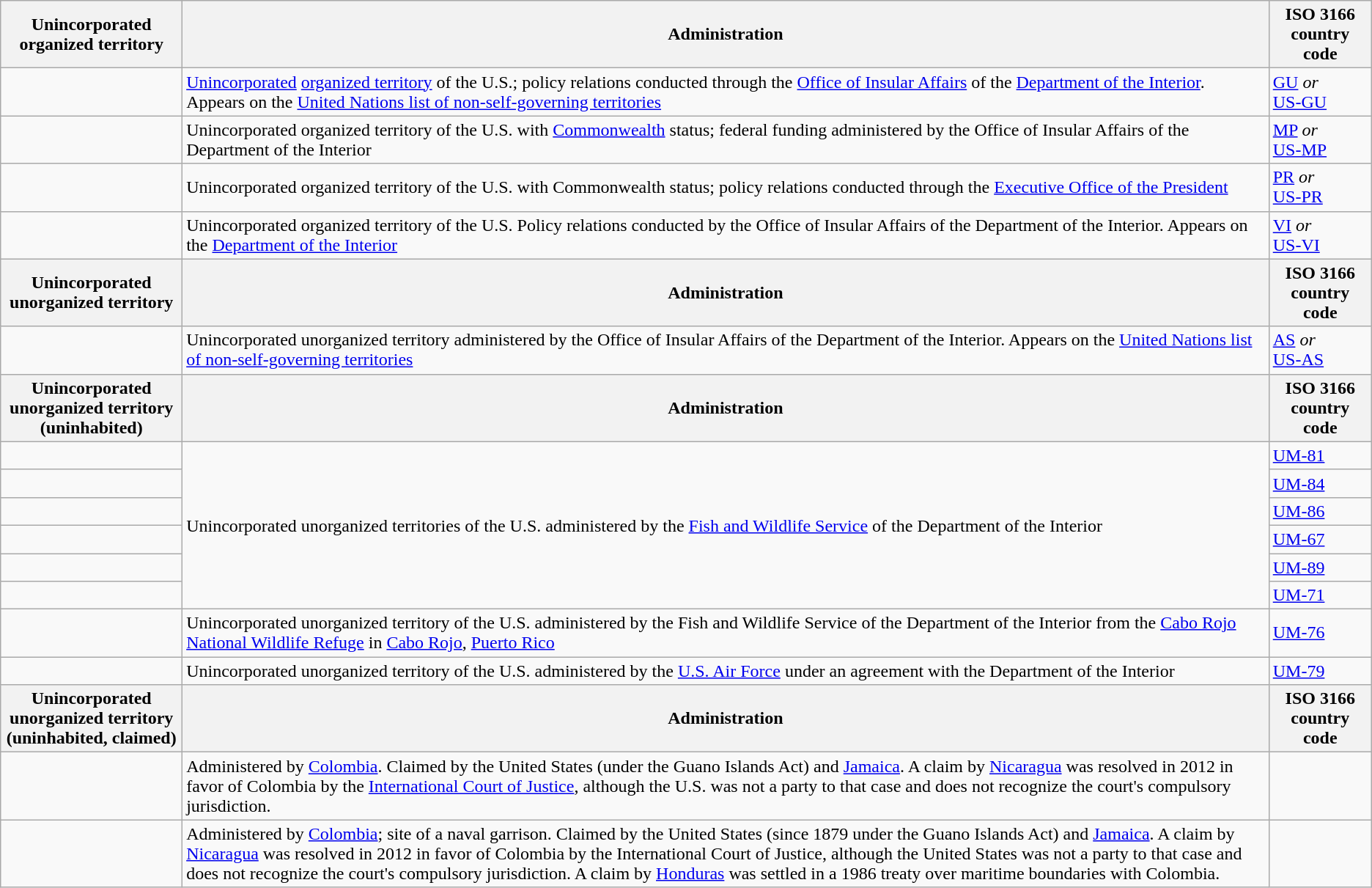<table class="wikitable sortable">
<tr>
<th>Unincorporated organized territory</th>
<th>Administration</th>
<th>ISO 3166 country code</th>
</tr>
<tr>
<td></td>
<td><a href='#'>Unincorporated</a> <a href='#'>organized territory</a> of the U.S.; policy relations conducted through the <a href='#'>Office of Insular Affairs</a> of the <a href='#'>Department of the Interior</a>. Appears on the <a href='#'>United Nations list of non-self-governing territories</a></td>
<td><a href='#'>GU</a> <em>or</em><br><a href='#'>US-GU</a></td>
</tr>
<tr>
<td></td>
<td>Unincorporated organized territory of the U.S. with <a href='#'>Commonwealth</a> status; federal funding administered by the Office of Insular Affairs of the Department of the Interior</td>
<td><a href='#'>MP</a> <em>or</em><br><a href='#'>US-MP</a></td>
</tr>
<tr>
<td></td>
<td>Unincorporated organized territory of the U.S. with Commonwealth status; policy relations conducted through the <a href='#'>Executive Office of the President</a></td>
<td><a href='#'>PR</a> <em>or</em><br><a href='#'>US-PR</a></td>
</tr>
<tr>
<td></td>
<td>Unincorporated organized territory of the U.S. Policy relations conducted by the Office of Insular Affairs of the Department of the Interior. Appears on the <a href='#'>Department of the Interior</a></td>
<td><a href='#'>VI</a> <em>or</em><br><a href='#'>US-VI</a></td>
</tr>
<tr>
<th>Unincorporated unorganized territory</th>
<th>Administration</th>
<th>ISO 3166 country code</th>
</tr>
<tr>
<td></td>
<td>Unincorporated unorganized territory administered by the Office of Insular Affairs of the Department of the Interior. Appears on the <a href='#'>United Nations list of non-self-governing territories</a></td>
<td><a href='#'>AS</a> <em>or</em><br><a href='#'>US-AS</a></td>
</tr>
<tr>
<th>Unincorporated unorganized territory<br>(uninhabited)</th>
<th>Administration</th>
<th>ISO 3166 country code</th>
</tr>
<tr>
<td></td>
<td rowspan="6">Unincorporated unorganized territories of the U.S. administered by the <a href='#'>Fish and Wildlife Service</a> of the Department of the Interior</td>
<td><a href='#'>UM-81</a></td>
</tr>
<tr>
<td></td>
<td><a href='#'>UM-84</a></td>
</tr>
<tr>
<td></td>
<td><a href='#'>UM-86</a></td>
</tr>
<tr>
<td></td>
<td><a href='#'>UM-67</a></td>
</tr>
<tr>
<td></td>
<td><a href='#'>UM-89</a></td>
</tr>
<tr>
<td></td>
<td><a href='#'>UM-71</a></td>
</tr>
<tr>
<td></td>
<td>Unincorporated unorganized territory of the U.S. administered by the Fish and Wildlife Service of the Department of the Interior from the <a href='#'>Cabo Rojo National Wildlife Refuge</a> in <a href='#'>Cabo Rojo</a>, <a href='#'>Puerto Rico</a></td>
<td><a href='#'>UM-76</a></td>
</tr>
<tr>
<td></td>
<td>Unincorporated unorganized territory of the U.S. administered by the <a href='#'>U.S. Air Force</a> under an agreement with the Department of the Interior</td>
<td><a href='#'>UM-79</a></td>
</tr>
<tr>
<th>Unincorporated unorganized territory<br>(uninhabited, claimed)</th>
<th>Administration</th>
<th>ISO 3166 country code</th>
</tr>
<tr>
<td></td>
<td>Administered by <a href='#'>Colombia</a>. Claimed by the United States (under the Guano Islands Act) and <a href='#'>Jamaica</a>. A claim by <a href='#'>Nicaragua</a> was resolved in 2012 in favor of Colombia by the <a href='#'>International Court of Justice</a>, although the U.S. was not a party to that case and does not recognize the court's compulsory jurisdiction.</td>
<td></td>
</tr>
<tr>
<td></td>
<td>Administered by <a href='#'>Colombia</a>; site of a naval garrison. Claimed by the United States (since 1879 under the Guano Islands Act) and <a href='#'>Jamaica</a>. A claim by <a href='#'>Nicaragua</a> was resolved in 2012 in favor of Colombia by the International Court of Justice, although the United States was not a party to that case and does not recognize the court's compulsory jurisdiction. A claim by <a href='#'>Honduras</a> was settled in a 1986 treaty over maritime boundaries with Colombia.</td>
<td></td>
</tr>
</table>
